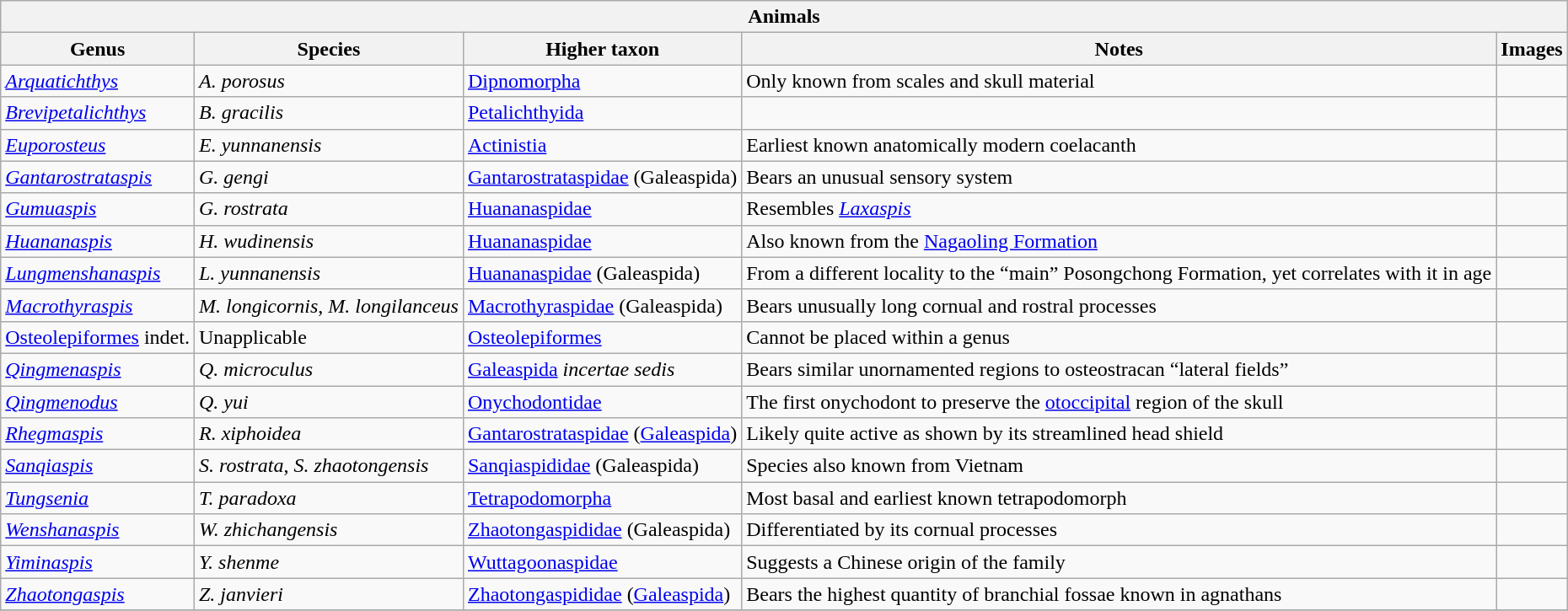<table class="wikitable sortable mw-collapsible">
<tr>
<th colspan="6" align="center">Animals</th>
</tr>
<tr>
<th>Genus</th>
<th>Species</th>
<th>Higher taxon</th>
<th>Notes</th>
<th>Images</th>
</tr>
<tr>
<td><em><a href='#'>Arquatichthys</a></em></td>
<td><em>A. porosus</em></td>
<td><a href='#'>Dipnomorpha</a></td>
<td>Only known from scales and skull material</td>
<td></td>
</tr>
<tr>
<td><em><a href='#'>Brevipetalichthys</a></em></td>
<td><em>B. gracilis</em></td>
<td><a href='#'>Petalichthyida</a></td>
<td></td>
<td></td>
</tr>
<tr>
<td><em><a href='#'>Euporosteus</a></em></td>
<td><em>E. yunnanensis</em></td>
<td><a href='#'>Actinistia</a></td>
<td>Earliest known anatomically modern coelacanth</td>
<td></td>
</tr>
<tr>
<td><em><a href='#'>Gantarostrataspis</a></em></td>
<td><em>G. gengi</em></td>
<td><a href='#'>Gantarostrataspidae</a> (Galeaspida)</td>
<td>Bears an unusual sensory system</td>
<td></td>
</tr>
<tr>
<td><em><a href='#'>Gumuaspis</a></em></td>
<td><em>G. rostrata</em></td>
<td><a href='#'>Huananaspidae</a></td>
<td>Resembles <em><a href='#'>Laxaspis</a></em></td>
<td></td>
</tr>
<tr>
<td><em><a href='#'>Huananaspis</a></em></td>
<td><em>H. wudinensis</em></td>
<td><a href='#'>Huananaspidae</a></td>
<td>Also known from the <a href='#'>Nagaoling Formation</a></td>
<td></td>
</tr>
<tr>
<td><em><a href='#'>Lungmenshanaspis</a></em></td>
<td><em>L. yunnanensis</em></td>
<td><a href='#'>Huananaspidae</a> (Galeaspida)</td>
<td>From a different locality to the “main” Posongchong Formation, yet correlates with it in age</td>
<td></td>
</tr>
<tr>
<td><em><a href='#'>Macrothyraspis</a></em></td>
<td><em>M. longicornis</em>, <em>M. longilanceus</em></td>
<td><a href='#'>Macrothyraspidae</a> (Galeaspida)</td>
<td>Bears unusually long cornual and rostral processes</td>
<td></td>
</tr>
<tr>
<td><a href='#'>Osteolepiformes</a> indet.</td>
<td>Unapplicable</td>
<td><a href='#'>Osteolepiformes</a></td>
<td>Cannot be placed within a genus</td>
<td></td>
</tr>
<tr>
<td><em><a href='#'>Qingmenaspis</a></em></td>
<td><em>Q. microculus</em></td>
<td><a href='#'>Galeaspida</a> <em>incertae sedis</em></td>
<td>Bears similar unornamented regions to osteostracan “lateral fields”</td>
<td></td>
</tr>
<tr>
<td><em><a href='#'>Qingmenodus</a></em></td>
<td><em>Q. yui</em></td>
<td><a href='#'>Onychodontidae</a></td>
<td>The first onychodont to preserve the <a href='#'>otoccipital</a> region of the skull</td>
<td></td>
</tr>
<tr>
<td><em><a href='#'>Rhegmaspis</a></em></td>
<td><em>R. xiphoidea</em></td>
<td><a href='#'>Gantarostrataspidae</a> (<a href='#'>Galeaspida</a>)</td>
<td>Likely quite active as shown by its streamlined head shield</td>
<td></td>
</tr>
<tr>
<td><em><a href='#'>Sanqiaspis</a></em></td>
<td><em>S. rostrata</em>, <em>S. zhaotongensis</em></td>
<td><a href='#'>Sanqiaspididae</a> (Galeaspida)</td>
<td>Species also known from Vietnam</td>
<td></td>
</tr>
<tr>
<td><em><a href='#'>Tungsenia</a></em></td>
<td><em>T. paradoxa</em></td>
<td><a href='#'>Tetrapodomorpha</a></td>
<td>Most basal and earliest known tetrapodomorph</td>
<td></td>
</tr>
<tr>
<td><em><a href='#'>Wenshanaspis</a></em></td>
<td><em>W. zhichangensis</em></td>
<td><a href='#'>Zhaotongaspididae</a> (Galeaspida)</td>
<td>Differentiated by its cornual processes</td>
<td></td>
</tr>
<tr>
<td><em><a href='#'>Yiminaspis</a></em></td>
<td><em>Y. shenme</em></td>
<td><a href='#'>Wuttagoonaspidae</a></td>
<td>Suggests a Chinese origin of the family</td>
<td></td>
</tr>
<tr>
<td><em><a href='#'>Zhaotongaspis</a></em></td>
<td><em>Z. janvieri</em></td>
<td><a href='#'>Zhaotongaspididae</a> (<a href='#'>Galeaspida</a>)</td>
<td>Bears the highest quantity of branchial fossae known in agnathans</td>
<td></td>
</tr>
<tr>
</tr>
</table>
